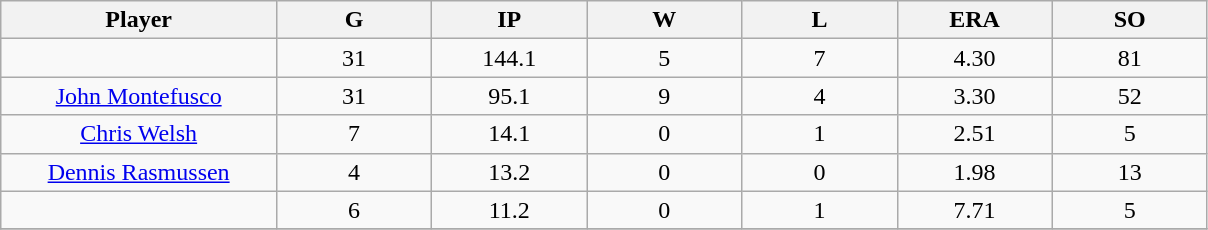<table class="wikitable sortable">
<tr>
<th bgcolor="#DDDDFF" width="16%">Player</th>
<th bgcolor="#DDDDFF" width="9%">G</th>
<th bgcolor="#DDDDFF" width="9%">IP</th>
<th bgcolor="#DDDDFF" width="9%">W</th>
<th bgcolor="#DDDDFF" width="9%">L</th>
<th bgcolor="#DDDDFF" width="9%">ERA</th>
<th bgcolor="#DDDDFF" width="9%">SO</th>
</tr>
<tr align="center">
<td></td>
<td>31</td>
<td>144.1</td>
<td>5</td>
<td>7</td>
<td>4.30</td>
<td>81</td>
</tr>
<tr align="center">
<td><a href='#'>John Montefusco</a></td>
<td>31</td>
<td>95.1</td>
<td>9</td>
<td>4</td>
<td>3.30</td>
<td>52</td>
</tr>
<tr align=center>
<td><a href='#'>Chris Welsh</a></td>
<td>7</td>
<td>14.1</td>
<td>0</td>
<td>1</td>
<td>2.51</td>
<td>5</td>
</tr>
<tr align=center>
<td><a href='#'>Dennis Rasmussen</a></td>
<td>4</td>
<td>13.2</td>
<td>0</td>
<td>0</td>
<td>1.98</td>
<td>13</td>
</tr>
<tr align=center>
<td></td>
<td>6</td>
<td>11.2</td>
<td>0</td>
<td>1</td>
<td>7.71</td>
<td>5</td>
</tr>
<tr align="center">
</tr>
</table>
